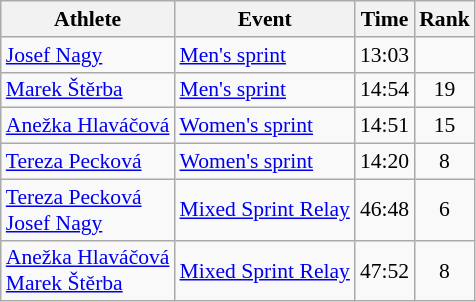<table class="wikitable" style="font-size:90%">
<tr>
<th>Athlete</th>
<th>Event</th>
<th>Time</th>
<th>Rank</th>
</tr>
<tr align="center">
<td align="left"><a href='#'>Josef Nagy</a></td>
<td align="left"><a href='#'>Men's sprint</a></td>
<td>13:03</td>
<td></td>
</tr>
<tr align="center">
<td align="left"><a href='#'>Marek Štěrba</a></td>
<td align="left"><a href='#'>Men's sprint</a></td>
<td>14:54</td>
<td>19</td>
</tr>
<tr align="center">
<td align="left"><a href='#'>Anežka Hlaváčová</a></td>
<td align="left"><a href='#'>Women's sprint</a></td>
<td>14:51</td>
<td>15</td>
</tr>
<tr align="center">
<td align="left"><a href='#'>Tereza Pecková</a></td>
<td align="left"><a href='#'>Women's sprint</a></td>
<td>14:20</td>
<td>8</td>
</tr>
<tr align="center">
<td align="left"><a href='#'>Tereza Pecková</a><br><a href='#'>Josef Nagy</a></td>
<td align="left"><a href='#'>Mixed Sprint Relay</a></td>
<td>46:48</td>
<td>6</td>
</tr>
<tr align="center">
<td align="left"><a href='#'>Anežka Hlaváčová</a><br><a href='#'>Marek Štěrba</a></td>
<td align="left"><a href='#'>Mixed Sprint Relay</a></td>
<td>47:52</td>
<td>8</td>
</tr>
</table>
